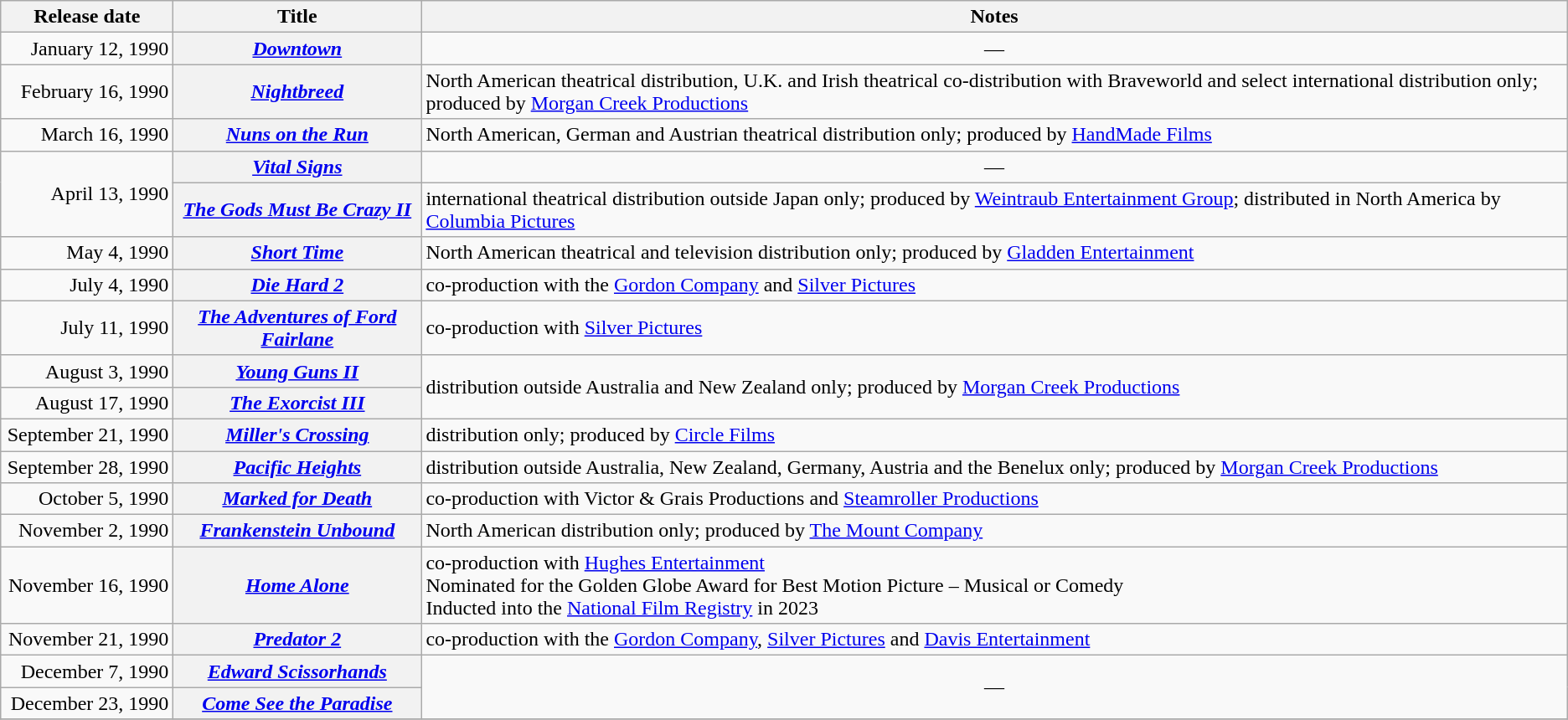<table class="wikitable plainrowheaders sortable">
<tr>
<th scope="col" style="width:130px;">Release date</th>
<th scope="col">Title</th>
<th scope="col" class="unsortable">Notes</th>
</tr>
<tr>
<td style="text-align:right;">January 12, 1990</td>
<th scope="row"><em><a href='#'>Downtown</a></em></th>
<td align="center">—</td>
</tr>
<tr>
<td style="text-align:right;">February 16, 1990</td>
<th scope="row"><em><a href='#'>Nightbreed</a></em></th>
<td>North American theatrical distribution, U.K. and Irish theatrical co-distribution with Braveworld and select international distribution only; produced by <a href='#'>Morgan Creek Productions</a></td>
</tr>
<tr>
<td style="text-align:right;">March 16, 1990</td>
<th scope="row"><em><a href='#'>Nuns on the Run</a></em></th>
<td>North American, German and Austrian theatrical distribution only; produced by <a href='#'>HandMade Films</a></td>
</tr>
<tr>
<td style="text-align:right;" rowspan="2">April 13, 1990</td>
<th scope="row"><em><a href='#'>Vital Signs</a></em></th>
<td align="center">—</td>
</tr>
<tr>
<th scope="row"><em><a href='#'>The Gods Must Be Crazy II</a></em></th>
<td>international theatrical distribution outside Japan only; produced by <a href='#'>Weintraub Entertainment Group</a>; distributed in North America by <a href='#'>Columbia Pictures</a></td>
</tr>
<tr>
<td style="text-align:right;">May 4, 1990</td>
<th scope="row"><em><a href='#'>Short Time</a></em></th>
<td>North American theatrical and television distribution only; produced by <a href='#'>Gladden Entertainment</a></td>
</tr>
<tr>
<td style="text-align:right;">July 4, 1990</td>
<th scope="row"><em><a href='#'>Die Hard 2</a></em></th>
<td>co-production with the <a href='#'>Gordon Company</a> and <a href='#'>Silver Pictures</a></td>
</tr>
<tr>
<td style="text-align:right;">July 11, 1990</td>
<th scope="row"><em><a href='#'>The Adventures of Ford Fairlane</a></em></th>
<td>co-production with <a href='#'>Silver Pictures</a></td>
</tr>
<tr>
<td style="text-align:right;">August 3, 1990</td>
<th scope="row"><em><a href='#'>Young Guns II</a></em></th>
<td rowspan="2">distribution outside Australia and New Zealand only; produced by <a href='#'>Morgan Creek Productions</a></td>
</tr>
<tr>
<td style="text-align:right;">August 17, 1990</td>
<th scope="row"><em><a href='#'>The Exorcist III</a></em></th>
</tr>
<tr>
<td style="text-align:right;">September 21, 1990</td>
<th scope="row"><em><a href='#'>Miller's Crossing</a></em></th>
<td>distribution only; produced by <a href='#'>Circle Films</a></td>
</tr>
<tr>
<td style="text-align:right;">September 28, 1990</td>
<th scope="row"><em><a href='#'>Pacific Heights</a></em></th>
<td>distribution outside Australia, New Zealand, Germany, Austria and the Benelux only; produced by <a href='#'>Morgan Creek Productions</a></td>
</tr>
<tr>
<td style="text-align:right;">October 5, 1990</td>
<th scope="row"><em><a href='#'>Marked for Death</a></em></th>
<td>co-production with Victor & Grais Productions and <a href='#'>Steamroller Productions</a></td>
</tr>
<tr>
<td style="text-align:right;">November 2, 1990</td>
<th scope="row"><em><a href='#'>Frankenstein Unbound</a></em></th>
<td>North American distribution only; produced by <a href='#'>The Mount Company</a></td>
</tr>
<tr>
<td style="text-align:right;">November 16, 1990</td>
<th scope="row"><em><a href='#'>Home Alone</a></em></th>
<td>co-production with <a href='#'>Hughes Entertainment</a><br>Nominated for the Golden Globe Award for Best Motion Picture – Musical or Comedy<br>Inducted into the <a href='#'>National Film Registry</a> in 2023</td>
</tr>
<tr>
<td style="text-align:right;">November 21, 1990</td>
<th scope="row"><em><a href='#'>Predator 2</a></em></th>
<td>co-production with the <a href='#'>Gordon Company</a>, <a href='#'>Silver Pictures</a> and <a href='#'>Davis Entertainment</a></td>
</tr>
<tr>
<td style="text-align:right;">December 7, 1990</td>
<th scope="row"><em><a href='#'>Edward Scissorhands</a></em></th>
<td rowspan="2" align="center">—</td>
</tr>
<tr>
<td style="text-align:right;">December 23, 1990</td>
<th scope="row"><em><a href='#'>Come See the Paradise</a></em></th>
</tr>
<tr>
</tr>
</table>
